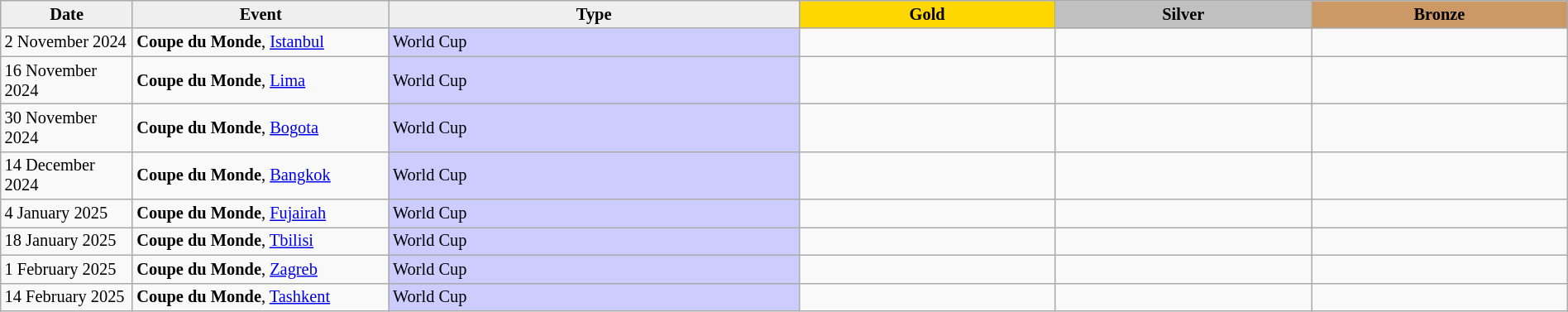<table class="wikitable sortable" style="font-size: 85%" width="100%">
<tr align=center>
<th scope=col style="width:100px; background: #efefef;">Date</th>
<th scope=col style="width:200px; background: #efefef;">Event</th>
<th scope=col style="background: #efefef;">Type</th>
<th scope=col colspan=1 style="width:200px; background: gold;">Gold</th>
<th scope=col colspan=1 style="width:200px; background: silver;">Silver</th>
<th scope=col colspan=1 style="width:200px; background: #cc9966;">Bronze</th>
</tr>
<tr>
<td>2 November 2024</td>
<td><strong>Coupe du Monde</strong>, <a href='#'>Istanbul</a></td>
<td bgcolor="#ccccff">World Cup</td>
<td></td>
<td></td>
<td><br></td>
</tr>
<tr>
<td>16 November 2024</td>
<td><strong>Coupe du Monde</strong>, <a href='#'>Lima</a></td>
<td bgcolor="#ccccff">World Cup</td>
<td></td>
<td></td>
<td><br></td>
</tr>
<tr>
<td>30 November 2024</td>
<td><strong>Coupe du Monde</strong>, <a href='#'>Bogota</a></td>
<td bgcolor="#ccccff">World Cup</td>
<td></td>
<td></td>
<td><br></td>
</tr>
<tr>
<td>14 December 2024</td>
<td><strong>Coupe du Monde</strong>, <a href='#'>Bangkok</a></td>
<td bgcolor="#ccccff">World Cup</td>
<td></td>
<td></td>
<td><br></td>
</tr>
<tr>
<td>4 January 2025</td>
<td><strong>Coupe du Monde</strong>, <a href='#'>Fujairah</a></td>
<td bgcolor="#ccccff">World Cup</td>
<td></td>
<td></td>
<td><br></td>
</tr>
<tr>
<td>18 January 2025</td>
<td><strong>Coupe du Monde</strong>, <a href='#'>Tbilisi</a></td>
<td bgcolor="#ccccff">World Cup</td>
<td></td>
<td></td>
<td><br></td>
</tr>
<tr>
<td>1 February 2025</td>
<td><strong>Coupe du Monde</strong>, <a href='#'>Zagreb</a></td>
<td bgcolor="#ccccff">World Cup</td>
<td></td>
<td></td>
<td><br></td>
</tr>
<tr>
<td>14 February 2025</td>
<td><strong>Coupe du Monde</strong>, <a href='#'>Tashkent</a></td>
<td bgcolor="#ccccff">World Cup</td>
<td></td>
<td></td>
<td><br></td>
</tr>
</table>
